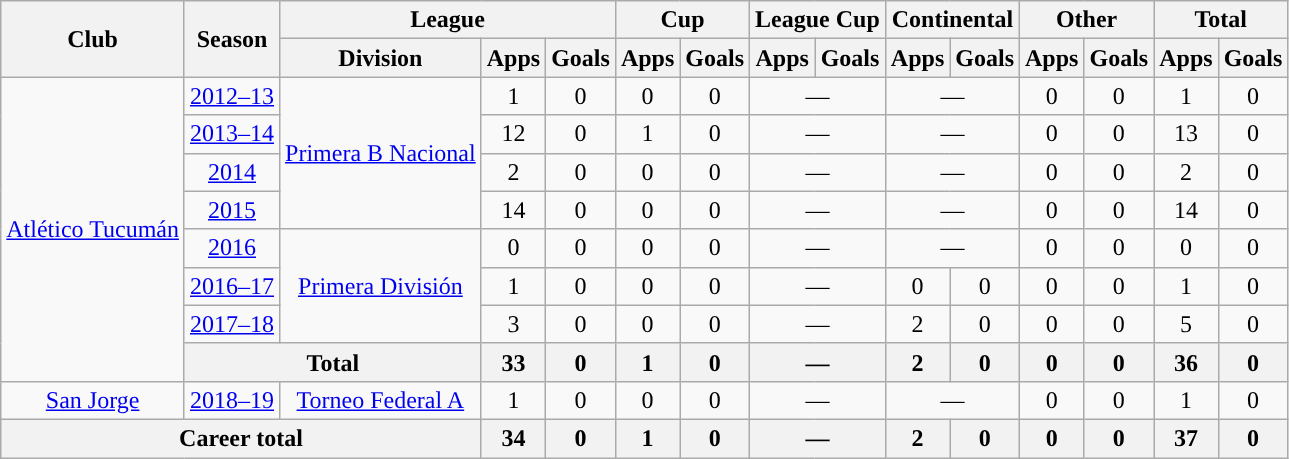<table class="wikitable" style="text-align:center">
<tr>
<th rowspan="2">Club</th>
<th rowspan="2">Season</th>
<th colspan="3">League</th>
<th colspan="2">Cup</th>
<th colspan="2">League Cup</th>
<th colspan="2">Continental</th>
<th colspan="2">Other</th>
<th colspan="2">Total</th>
</tr>
<tr>
<th>Division</th>
<th>Apps</th>
<th>Goals</th>
<th>Apps</th>
<th>Goals</th>
<th>Apps</th>
<th>Goals</th>
<th>Apps</th>
<th>Goals</th>
<th>Apps</th>
<th>Goals</th>
<th>Apps</th>
<th>Goals</th>
</tr>
<tr>
<td rowspan="8"><a href='#'>Atlético Tucumán</a></td>
<td><a href='#'>2012–13</a></td>
<td rowspan="4"><a href='#'>Primera B Nacional</a></td>
<td>1</td>
<td>0</td>
<td>0</td>
<td>0</td>
<td colspan="2">—</td>
<td colspan="2">—</td>
<td>0</td>
<td>0</td>
<td>1</td>
<td>0</td>
</tr>
<tr>
<td><a href='#'>2013–14</a></td>
<td>12</td>
<td>0</td>
<td>1</td>
<td>0</td>
<td colspan="2">—</td>
<td colspan="2">—</td>
<td>0</td>
<td>0</td>
<td>13</td>
<td>0</td>
</tr>
<tr>
<td><a href='#'>2014</a></td>
<td>2</td>
<td>0</td>
<td>0</td>
<td>0</td>
<td colspan="2">—</td>
<td colspan="2">—</td>
<td>0</td>
<td>0</td>
<td>2</td>
<td>0</td>
</tr>
<tr>
<td><a href='#'>2015</a></td>
<td>14</td>
<td>0</td>
<td>0</td>
<td>0</td>
<td colspan="2">—</td>
<td colspan="2">—</td>
<td>0</td>
<td>0</td>
<td>14</td>
<td>0</td>
</tr>
<tr>
<td><a href='#'>2016</a></td>
<td rowspan="3"><a href='#'>Primera División</a></td>
<td>0</td>
<td>0</td>
<td>0</td>
<td>0</td>
<td colspan="2">—</td>
<td colspan="2">—</td>
<td>0</td>
<td>0</td>
<td>0</td>
<td>0</td>
</tr>
<tr>
<td><a href='#'>2016–17</a></td>
<td>1</td>
<td>0</td>
<td>0</td>
<td>0</td>
<td colspan="2">—</td>
<td>0</td>
<td>0</td>
<td>0</td>
<td>0</td>
<td>1</td>
<td>0</td>
</tr>
<tr>
<td><a href='#'>2017–18</a></td>
<td>3</td>
<td>0</td>
<td>0</td>
<td>0</td>
<td colspan="2">—</td>
<td>2</td>
<td>0</td>
<td>0</td>
<td>0</td>
<td>5</td>
<td>0</td>
</tr>
<tr>
<th colspan="2">Total</th>
<th>33</th>
<th>0</th>
<th>1</th>
<th>0</th>
<th colspan="2">—</th>
<th>2</th>
<th>0</th>
<th>0</th>
<th>0</th>
<th>36</th>
<th>0</th>
</tr>
<tr>
<td rowspan="1"><a href='#'>San Jorge</a></td>
<td><a href='#'>2018–19</a></td>
<td rowspan="1"><a href='#'>Torneo Federal A</a></td>
<td>1</td>
<td>0</td>
<td>0</td>
<td>0</td>
<td colspan="2">—</td>
<td colspan="2">—</td>
<td>0</td>
<td>0</td>
<td>1</td>
<td>0</td>
</tr>
<tr>
<th colspan="3">Career total</th>
<th>34</th>
<th>0</th>
<th>1</th>
<th>0</th>
<th colspan="2">—</th>
<th>2</th>
<th>0</th>
<th>0</th>
<th>0</th>
<th>37</th>
<th>0</th>
</tr>
</table>
